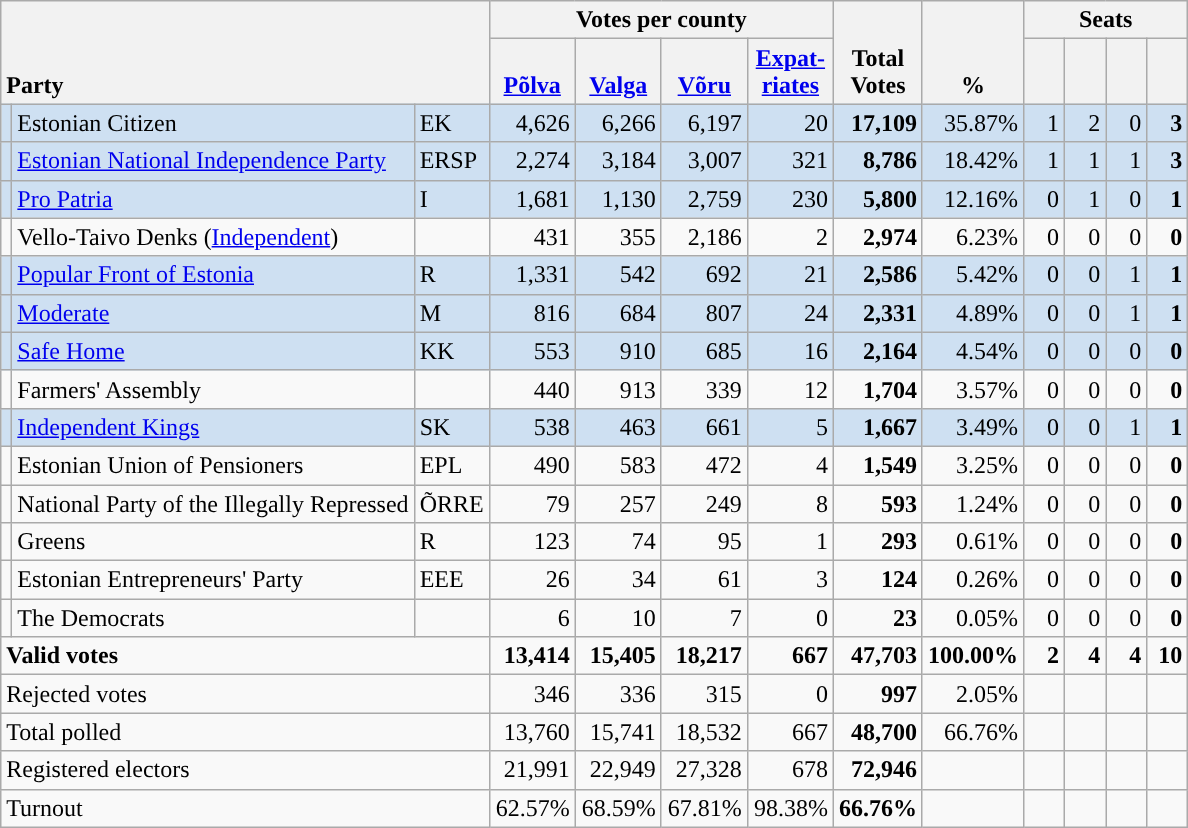<table class="wikitable" border="1" style="text-align:right;">
<tr>
<th style="text-align:left;" valign=bottom rowspan=2 colspan=3>Party</th>
<th colspan=4>Votes per county</th>
<th align=center valign=bottom rowspan=2 width="50">Total Votes</th>
<th align=center valign=bottom rowspan=2 width="50">%</th>
<th colspan=4>Seats</th>
</tr>
<tr>
<th align=center valign=bottom width="50"><a href='#'>Põlva</a></th>
<th align=center valign=bottom width="50"><a href='#'>Valga</a></th>
<th align=center valign=bottom width="50"><a href='#'>Võru</a></th>
<th align=center valign=bottom width="50"><a href='#'>Expat- riates</a></th>
<th align=center valign=bottom width="20"><small></small></th>
<th align=center valign=bottom width="20"><small></small></th>
<th align=center valign=bottom width="20"><small></small></th>
<th align=center valign=bottom width="20"><small></small></th>
</tr>
<tr style="background:#CEE0F2;">
<td></td>
<td align=left>Estonian Citizen</td>
<td align=left>EK</td>
<td>4,626</td>
<td>6,266</td>
<td>6,197</td>
<td>20</td>
<td><strong>17,109</strong></td>
<td>35.87%</td>
<td>1</td>
<td>2</td>
<td>0</td>
<td><strong>3</strong></td>
</tr>
<tr style="background:#CEE0F2;">
<td></td>
<td align=left><a href='#'>Estonian National Independence Party</a></td>
<td align=left>ERSP</td>
<td>2,274</td>
<td>3,184</td>
<td>3,007</td>
<td>321</td>
<td><strong>8,786</strong></td>
<td>18.42%</td>
<td>1</td>
<td>1</td>
<td>1</td>
<td><strong>3</strong></td>
</tr>
<tr style="background:#CEE0F2;">
<td style="background:"></td>
<td align=left><a href='#'>Pro Patria</a></td>
<td align=left>I</td>
<td>1,681</td>
<td>1,130</td>
<td>2,759</td>
<td>230</td>
<td><strong>5,800</strong></td>
<td>12.16%</td>
<td>0</td>
<td>1</td>
<td>0</td>
<td><strong>1</strong></td>
</tr>
<tr>
<td style="background:"></td>
<td align=left>Vello-Taivo Denks (<a href='#'>Independent</a>)</td>
<td></td>
<td>431</td>
<td>355</td>
<td>2,186</td>
<td>2</td>
<td><strong>2,974</strong></td>
<td>6.23%</td>
<td>0</td>
<td>0</td>
<td>0</td>
<td><strong>0</strong></td>
</tr>
<tr style="background:#CEE0F2;">
<td style="background:"></td>
<td align=left><a href='#'>Popular Front of Estonia</a></td>
<td align=left>R</td>
<td>1,331</td>
<td>542</td>
<td>692</td>
<td>21</td>
<td><strong>2,586</strong></td>
<td>5.42%</td>
<td>0</td>
<td>0</td>
<td>1</td>
<td><strong>1</strong></td>
</tr>
<tr style="background:#CEE0F2;">
<td style="background:"></td>
<td align=left><a href='#'>Moderate</a></td>
<td align=left>M</td>
<td>816</td>
<td>684</td>
<td>807</td>
<td>24</td>
<td><strong>2,331</strong></td>
<td>4.89%</td>
<td>0</td>
<td>0</td>
<td>1</td>
<td><strong>1</strong></td>
</tr>
<tr style="background:#CEE0F2;">
<td style="background:"></td>
<td align=left><a href='#'>Safe Home</a></td>
<td align=left>KK</td>
<td>553</td>
<td>910</td>
<td>685</td>
<td>16</td>
<td><strong>2,164</strong></td>
<td>4.54%</td>
<td>0</td>
<td>0</td>
<td>0</td>
<td><strong>0</strong></td>
</tr>
<tr>
<td></td>
<td align=left>Farmers' Assembly</td>
<td></td>
<td>440</td>
<td>913</td>
<td>339</td>
<td>12</td>
<td><strong>1,704</strong></td>
<td>3.57%</td>
<td>0</td>
<td>0</td>
<td>0</td>
<td><strong>0</strong></td>
</tr>
<tr style="background:#CEE0F2;">
<td></td>
<td align=left><a href='#'>Independent Kings</a></td>
<td align=left>SK</td>
<td>538</td>
<td>463</td>
<td>661</td>
<td>5</td>
<td><strong>1,667</strong></td>
<td>3.49%</td>
<td>0</td>
<td>0</td>
<td>1</td>
<td><strong>1</strong></td>
</tr>
<tr>
<td></td>
<td align=left>Estonian Union of Pensioners</td>
<td align=left>EPL</td>
<td>490</td>
<td>583</td>
<td>472</td>
<td>4</td>
<td><strong>1,549</strong></td>
<td>3.25%</td>
<td>0</td>
<td>0</td>
<td>0</td>
<td><strong>0</strong></td>
</tr>
<tr>
<td></td>
<td align=left>National Party of the Illegally Repressed</td>
<td align=left>ÕRRE</td>
<td>79</td>
<td>257</td>
<td>249</td>
<td>8</td>
<td><strong>593</strong></td>
<td>1.24%</td>
<td>0</td>
<td>0</td>
<td>0</td>
<td><strong>0</strong></td>
</tr>
<tr>
<td></td>
<td align=left>Greens</td>
<td align=left>R</td>
<td>123</td>
<td>74</td>
<td>95</td>
<td>1</td>
<td><strong>293</strong></td>
<td>0.61%</td>
<td>0</td>
<td>0</td>
<td>0</td>
<td><strong>0</strong></td>
</tr>
<tr>
<td></td>
<td align=left>Estonian Entrepreneurs' Party</td>
<td align=left>EEE</td>
<td>26</td>
<td>34</td>
<td>61</td>
<td>3</td>
<td><strong>124</strong></td>
<td>0.26%</td>
<td>0</td>
<td>0</td>
<td>0</td>
<td><strong>0</strong></td>
</tr>
<tr>
<td></td>
<td align=left>The Democrats</td>
<td></td>
<td>6</td>
<td>10</td>
<td>7</td>
<td>0</td>
<td><strong>23</strong></td>
<td>0.05%</td>
<td>0</td>
<td>0</td>
<td>0</td>
<td><strong>0</strong></td>
</tr>
<tr style="font-weight:bold">
<td align=left colspan=3>Valid votes</td>
<td>13,414</td>
<td>15,405</td>
<td>18,217</td>
<td>667</td>
<td>47,703</td>
<td>100.00%</td>
<td>2</td>
<td>4</td>
<td>4</td>
<td>10</td>
</tr>
<tr>
<td align=left colspan=3>Rejected votes</td>
<td>346</td>
<td>336</td>
<td>315</td>
<td>0</td>
<td><strong>997</strong></td>
<td>2.05%</td>
<td></td>
<td></td>
<td></td>
<td></td>
</tr>
<tr>
<td align=left colspan=3>Total polled</td>
<td>13,760</td>
<td>15,741</td>
<td>18,532</td>
<td>667</td>
<td><strong>48,700</strong></td>
<td>66.76%</td>
<td></td>
<td></td>
<td></td>
<td></td>
</tr>
<tr>
<td align=left colspan=3>Registered electors</td>
<td>21,991</td>
<td>22,949</td>
<td>27,328</td>
<td>678</td>
<td><strong>72,946</strong></td>
<td></td>
<td></td>
<td></td>
<td></td>
<td></td>
</tr>
<tr>
<td align=left colspan=3>Turnout</td>
<td>62.57%</td>
<td>68.59%</td>
<td>67.81%</td>
<td>98.38%</td>
<td><strong>66.76%</strong></td>
<td></td>
<td></td>
<td></td>
<td></td>
<td></td>
</tr>
</table>
